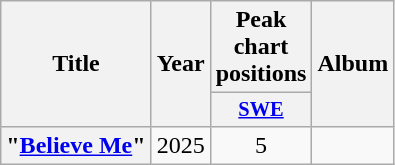<table class="wikitable plainrowheaders" style="text-align:center;">
<tr>
<th scope="col" rowspan="2">Title</th>
<th scope="col" rowspan="2">Year</th>
<th scope="col" colspan="1">Peak chart positions</th>
<th scope="col" rowspan="2">Album</th>
</tr>
<tr>
<th scope="col" style="width:3em;font-size:85%;"><a href='#'>SWE</a><br></th>
</tr>
<tr>
<th scope="row">"<a href='#'>Believe Me</a>"</th>
<td>2025</td>
<td>5</td>
<td></td>
</tr>
</table>
